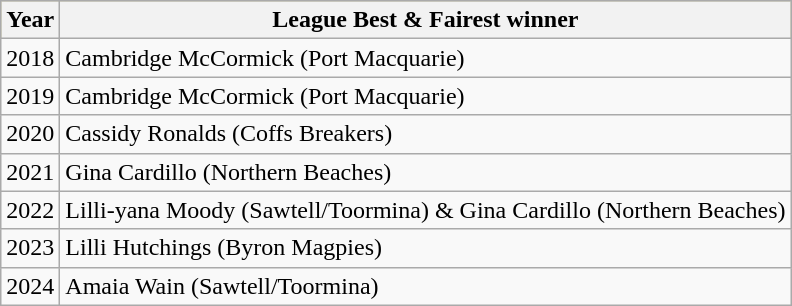<table class="wikitable">
<tr bgcolor=#bdb76b>
<th>Year</th>
<th>League Best & Fairest winner</th>
</tr>
<tr>
<td>2018</td>
<td>Cambridge McCormick (Port Macquarie)</td>
</tr>
<tr>
<td>2019</td>
<td>Cambridge McCormick (Port Macquarie)</td>
</tr>
<tr>
<td>2020</td>
<td>Cassidy Ronalds (Coffs Breakers)</td>
</tr>
<tr>
<td>2021</td>
<td>Gina Cardillo (Northern Beaches)</td>
</tr>
<tr>
<td>2022</td>
<td>Lilli-yana Moody (Sawtell/Toormina) & Gina Cardillo (Northern Beaches)</td>
</tr>
<tr>
<td>2023</td>
<td>Lilli Hutchings (Byron Magpies)</td>
</tr>
<tr>
<td>2024</td>
<td>Amaia Wain (Sawtell/Toormina)</td>
</tr>
</table>
